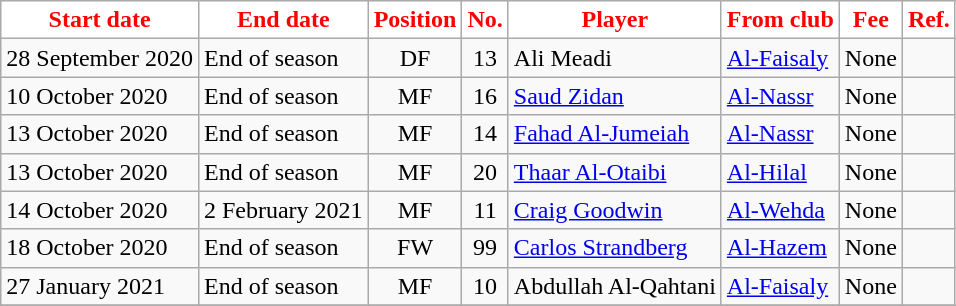<table class="wikitable sortable">
<tr>
<th style="background:white; color:red;"><strong>Start date</strong></th>
<th style="background:white; color:red;"><strong>End date</strong></th>
<th style="background:white; color:red;"><strong>Position</strong></th>
<th style="background:white; color:red;"><strong>No.</strong></th>
<th style="background:white; color:red;"><strong>Player</strong></th>
<th style="background:white; color:red;"><strong>From club</strong></th>
<th style="background:white; color:red;"><strong>Fee</strong></th>
<th style="background:white; color:red;"><strong>Ref.</strong></th>
</tr>
<tr>
<td>28 September 2020</td>
<td>End of season</td>
<td style="text-align:center;">DF</td>
<td style="text-align:center;">13</td>
<td style="text-align:left;"> Ali Meadi</td>
<td style="text-align:left;"> <a href='#'>Al-Faisaly</a></td>
<td>None</td>
<td></td>
</tr>
<tr>
<td>10 October 2020</td>
<td>End of season</td>
<td style="text-align:center;">MF</td>
<td style="text-align:center;">16</td>
<td style="text-align:left;"> <a href='#'>Saud Zidan</a></td>
<td style="text-align:left;"> <a href='#'>Al-Nassr</a></td>
<td>None</td>
<td></td>
</tr>
<tr>
<td>13 October 2020</td>
<td>End of season</td>
<td style="text-align:center;">MF</td>
<td style="text-align:center;">14</td>
<td style="text-align:left;"> <a href='#'>Fahad Al-Jumeiah</a></td>
<td style="text-align:left;"> <a href='#'>Al-Nassr</a></td>
<td>None</td>
<td></td>
</tr>
<tr>
<td>13 October 2020</td>
<td>End of season</td>
<td style="text-align:center;">MF</td>
<td style="text-align:center;">20</td>
<td style="text-align:left;"> <a href='#'>Thaar Al-Otaibi</a></td>
<td style="text-align:left;"> <a href='#'>Al-Hilal</a></td>
<td>None</td>
<td></td>
</tr>
<tr>
<td>14 October 2020</td>
<td>2 February 2021</td>
<td style="text-align:center;">MF</td>
<td style="text-align:center;">11</td>
<td style="text-align:left;"> <a href='#'>Craig Goodwin</a></td>
<td style="text-align:left;"> <a href='#'>Al-Wehda</a></td>
<td>None</td>
<td></td>
</tr>
<tr>
<td>18 October 2020</td>
<td>End of season</td>
<td style="text-align:center;">FW</td>
<td style="text-align:center;">99</td>
<td style="text-align:left;"> <a href='#'>Carlos Strandberg</a></td>
<td style="text-align:left;"> <a href='#'>Al-Hazem</a></td>
<td>None</td>
<td></td>
</tr>
<tr>
<td>27 January 2021</td>
<td>End of season</td>
<td style="text-align:center;">MF</td>
<td style="text-align:center;">10</td>
<td style="text-align:left;"> Abdullah Al-Qahtani</td>
<td style="text-align:left;"> <a href='#'>Al-Faisaly</a></td>
<td>None</td>
<td></td>
</tr>
<tr>
</tr>
</table>
